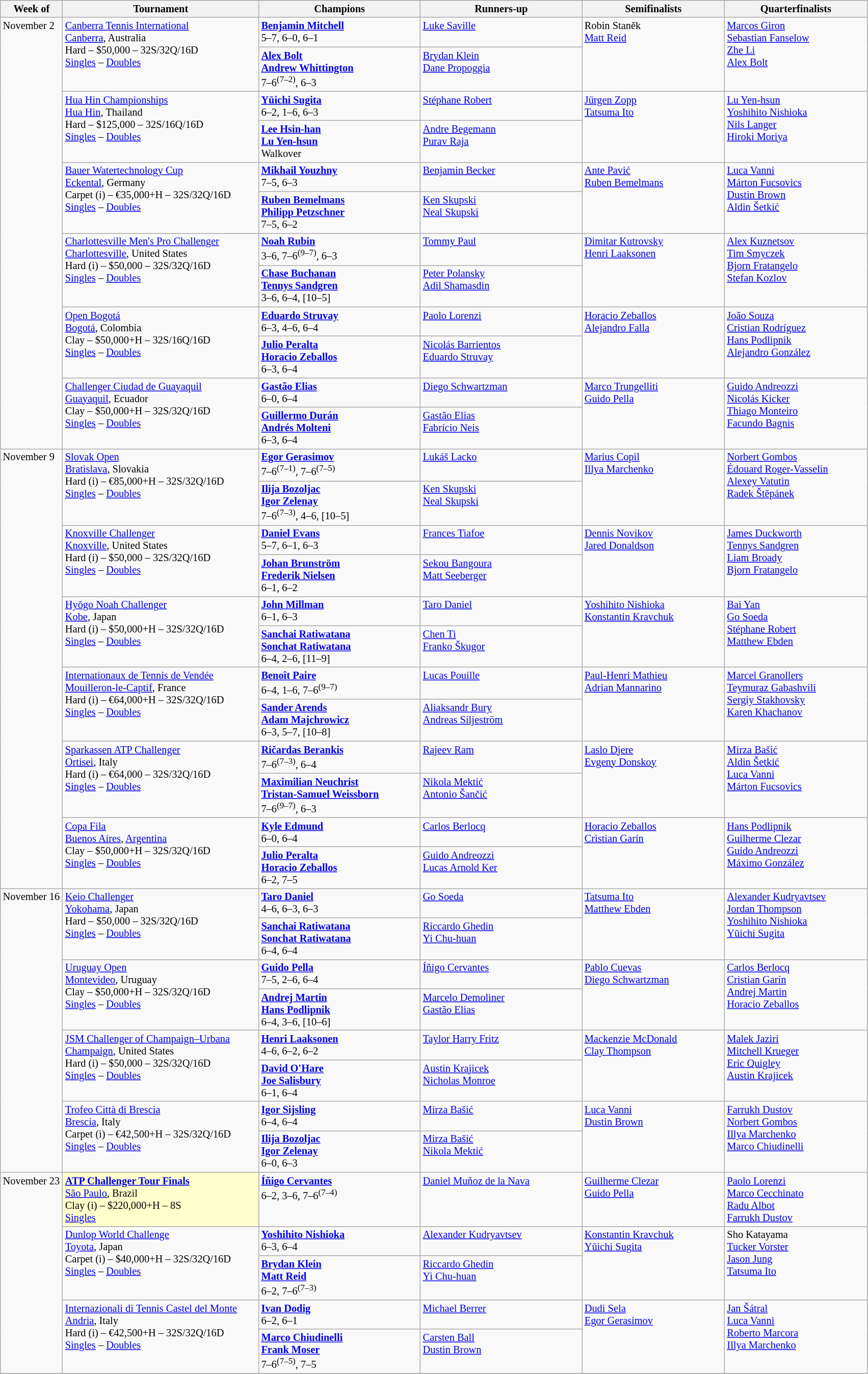<table class="wikitable" style="font-size:85%;">
<tr>
<th width="75">Week of</th>
<th width="250">Tournament</th>
<th width="205">Champions</th>
<th width="205">Runners-up</th>
<th width="180">Semifinalists</th>
<th width="180">Quarterfinalists</th>
</tr>
<tr valign=top>
<td rowspan=12>November 2</td>
<td rowspan=2><a href='#'>Canberra Tennis International</a> <br><a href='#'>Canberra</a>, Australia <br> Hard – $50,000 – 32S/32Q/16D <br> <a href='#'>Singles</a> – <a href='#'>Doubles</a></td>
<td> <strong><a href='#'>Benjamin Mitchell</a></strong> <br> 5–7, 6–0, 6–1</td>
<td> <a href='#'>Luke Saville</a></td>
<td rowspan=2> Robin Staněk <br>  <a href='#'>Matt Reid</a></td>
<td rowspan=2> <a href='#'>Marcos Giron</a> <br>  <a href='#'>Sebastian Fanselow</a> <br>  <a href='#'>Zhe Li</a> <br>  <a href='#'>Alex Bolt</a></td>
</tr>
<tr valign=top>
<td> <strong><a href='#'>Alex Bolt</a></strong> <br>  <strong><a href='#'>Andrew Whittington</a></strong> <br> 7–6<sup>(7–2)</sup>, 6–3</td>
<td> <a href='#'>Brydan Klein</a> <br>  <a href='#'>Dane Propoggia</a></td>
</tr>
<tr valign=top>
<td rowspan=2><a href='#'>Hua Hin Championships</a> <br><a href='#'>Hua Hin</a>, Thailand <br> Hard – $125,000 – 32S/16Q/16D <br> <a href='#'>Singles</a> – <a href='#'>Doubles</a></td>
<td> <strong><a href='#'>Yūichi Sugita</a></strong> <br> 6–2, 1–6, 6–3</td>
<td> <a href='#'>Stéphane Robert</a></td>
<td rowspan=2> <a href='#'>Jürgen Zopp</a> <br>  <a href='#'>Tatsuma Ito</a></td>
<td rowspan=2> <a href='#'>Lu Yen-hsun</a> <br>  <a href='#'>Yoshihito Nishioka</a> <br>  <a href='#'>Nils Langer</a> <br>  <a href='#'>Hiroki Moriya</a></td>
</tr>
<tr valign=top>
<td> <strong><a href='#'>Lee Hsin-han</a></strong> <br>  <strong><a href='#'>Lu Yen-hsun</a></strong> <br> Walkover</td>
<td> <a href='#'>Andre Begemann</a> <br>  <a href='#'>Purav Raja</a></td>
</tr>
<tr valign=top>
<td rowspan=2><a href='#'>Bauer Watertechnology Cup</a> <br><a href='#'>Eckental</a>, Germany <br> Carpet (i) – €35,000+H – 32S/32Q/16D <br> <a href='#'>Singles</a> – <a href='#'>Doubles</a></td>
<td> <strong><a href='#'>Mikhail Youzhny</a></strong>  <br> 7–5, 6–3</td>
<td> <a href='#'>Benjamin Becker</a></td>
<td rowspan=2> <a href='#'>Ante Pavić</a> <br>  <a href='#'>Ruben Bemelmans</a></td>
<td rowspan=2> <a href='#'>Luca Vanni</a> <br>  <a href='#'>Márton Fucsovics</a> <br>  <a href='#'>Dustin Brown</a> <br>  <a href='#'>Aldin Šetkić</a></td>
</tr>
<tr valign=top>
<td> <strong><a href='#'>Ruben Bemelmans</a></strong> <br>  <strong><a href='#'>Philipp Petzschner</a></strong> <br> 7–5, 6–2</td>
<td> <a href='#'>Ken Skupski</a> <br>  <a href='#'>Neal Skupski</a></td>
</tr>
<tr valign=top>
<td rowspan=2><a href='#'>Charlottesville Men's Pro Challenger</a> <br><a href='#'>Charlottesville</a>, United States <br> Hard (i) – $50,000 – 32S/32Q/16D <br> <a href='#'>Singles</a> – <a href='#'>Doubles</a></td>
<td> <strong><a href='#'>Noah Rubin</a></strong> <br> 3–6, 7–6<sup>(9–7)</sup>, 6–3</td>
<td> <a href='#'>Tommy Paul</a></td>
<td rowspan=2> <a href='#'>Dimitar Kutrovsky</a> <br>  <a href='#'>Henri Laaksonen</a></td>
<td rowspan=2> <a href='#'>Alex Kuznetsov</a> <br>  <a href='#'>Tim Smyczek</a> <br>  <a href='#'>Bjorn Fratangelo</a> <br>  <a href='#'>Stefan Kozlov</a></td>
</tr>
<tr valign=top>
<td> <strong><a href='#'>Chase Buchanan</a></strong> <br>  <strong><a href='#'>Tennys Sandgren</a></strong> <br> 3–6, 6–4, [10–5]</td>
<td> <a href='#'>Peter Polansky</a> <br>  <a href='#'>Adil Shamasdin</a></td>
</tr>
<tr valign=top>
<td rowspan=2><a href='#'>Open Bogotá</a> <br><a href='#'>Bogotá</a>, Colombia <br> Clay – $50,000+H – 32S/16Q/16D <br> <a href='#'>Singles</a> – <a href='#'>Doubles</a></td>
<td> <strong><a href='#'>Eduardo Struvay</a></strong> <br> 6–3, 4–6, 6–4</td>
<td> <a href='#'>Paolo Lorenzi</a></td>
<td rowspan=2> <a href='#'>Horacio Zeballos</a> <br>  <a href='#'>Alejandro Falla</a></td>
<td rowspan=2> <a href='#'>João Souza</a> <br>  <a href='#'>Cristian Rodríguez</a> <br>  <a href='#'>Hans Podlipnik</a> <br>  <a href='#'>Alejandro González</a></td>
</tr>
<tr valign=top>
<td> <strong><a href='#'>Julio Peralta</a></strong> <br>  <strong><a href='#'>Horacio Zeballos</a></strong> <br> 6–3, 6–4</td>
<td> <a href='#'>Nicolás Barrientos</a> <br>  <a href='#'>Eduardo Struvay</a></td>
</tr>
<tr valign=top>
<td rowspan=2><a href='#'>Challenger Ciudad de Guayaquil</a> <br><a href='#'>Guayaquil</a>, Ecuador <br> Clay – $50,000+H – 32S/32Q/16D <br> <a href='#'>Singles</a> – <a href='#'>Doubles</a></td>
<td> <strong><a href='#'>Gastão Elias</a></strong><br>6–0, 6–4</td>
<td> <a href='#'>Diego Schwartzman</a></td>
<td rowspan=2> <a href='#'>Marco Trungelliti</a> <br>  <a href='#'>Guido Pella</a></td>
<td rowspan=2> <a href='#'>Guido Andreozzi</a> <br>  <a href='#'>Nicolás Kicker</a> <br>  <a href='#'>Thiago Monteiro</a> <br>  <a href='#'>Facundo Bagnis</a></td>
</tr>
<tr valign=top>
<td> <strong><a href='#'>Guillermo Durán</a></strong><br>  <strong><a href='#'>Andrés Molteni</a></strong> <br> 6–3, 6–4</td>
<td> <a href='#'>Gastão Elias</a> <br>  <a href='#'>Fabrício Neis</a></td>
</tr>
<tr valign=top>
<td rowspan=12>November 9</td>
<td rowspan=2><a href='#'>Slovak Open</a> <br><a href='#'>Bratislava</a>, Slovakia <br> Hard (i) – €85,000+H – 32S/32Q/16D <br> <a href='#'>Singles</a> – <a href='#'>Doubles</a></td>
<td> <strong><a href='#'>Egor Gerasimov</a></strong> <br> 7–6<sup>(7–1)</sup>, 7–6<sup>(7–5)</sup></td>
<td> <a href='#'>Lukáš Lacko</a></td>
<td rowspan=2> <a href='#'>Marius Copil</a><br> <a href='#'>Illya Marchenko</a></td>
<td rowspan=2> <a href='#'>Norbert Gombos</a> <br>  <a href='#'>Édouard Roger-Vasselin</a> <br>  <a href='#'>Alexey Vatutin</a> <br>  <a href='#'>Radek Štěpánek</a></td>
</tr>
<tr valign=top>
<td> <strong><a href='#'>Ilija Bozoljac</a></strong> <br>  <strong><a href='#'>Igor Zelenay</a></strong> <br> 7–6<sup>(7–3)</sup>, 4–6, [10–5]</td>
<td> <a href='#'>Ken Skupski</a> <br> <a href='#'>Neal Skupski</a></td>
</tr>
<tr valign=top>
<td rowspan=2><a href='#'>Knoxville Challenger</a> <br><a href='#'>Knoxville</a>, United States <br> Hard (i) – $50,000 – 32S/32Q/16D <br> <a href='#'>Singles</a> – <a href='#'>Doubles</a></td>
<td> <strong><a href='#'>Daniel Evans</a></strong> <br> 5–7, 6–1, 6–3</td>
<td> <a href='#'>Frances Tiafoe</a></td>
<td rowspan=2> <a href='#'>Dennis Novikov</a> <br>  <a href='#'>Jared Donaldson</a></td>
<td rowspan=2> <a href='#'>James Duckworth</a> <br>  <a href='#'>Tennys Sandgren</a> <br>  <a href='#'>Liam Broady</a> <br>  <a href='#'>Bjorn Fratangelo</a></td>
</tr>
<tr valign=top>
<td> <strong><a href='#'>Johan Brunström</a></strong> <br>  <strong><a href='#'>Frederik Nielsen</a></strong><br> 6–1, 6–2</td>
<td> <a href='#'>Sekou Bangoura</a> <br>  <a href='#'>Matt Seeberger</a></td>
</tr>
<tr valign=top>
<td rowspan=2><a href='#'>Hyōgo Noah Challenger</a> <br><a href='#'>Kobe</a>, Japan <br> Hard (i) – $50,000+H – 32S/32Q/16D <br> <a href='#'>Singles</a> – <a href='#'>Doubles</a></td>
<td> <strong><a href='#'>John Millman</a></strong> <br> 6–1, 6–3</td>
<td> <a href='#'>Taro Daniel</a></td>
<td rowspan=2> <a href='#'>Yoshihito Nishioka</a> <br>  <a href='#'>Konstantin Kravchuk</a></td>
<td rowspan=2> <a href='#'>Bai Yan</a> <br>  <a href='#'>Go Soeda</a> <br>  <a href='#'>Stéphane Robert</a> <br>  <a href='#'>Matthew Ebden</a></td>
</tr>
<tr valign=top>
<td> <strong><a href='#'>Sanchai Ratiwatana</a></strong> <br>  <strong><a href='#'>Sonchat Ratiwatana</a></strong> <br> 6–4, 2–6, [11–9]</td>
<td> <a href='#'>Chen Ti</a> <br>  <a href='#'>Franko Škugor</a></td>
</tr>
<tr valign=top>
<td rowspan=2><a href='#'>Internationaux de Tennis de Vendée</a> <br><a href='#'>Mouilleron-le-Captif</a>, France <br> Hard (i) – €64,000+H – 32S/32Q/16D <br> <a href='#'>Singles</a> – <a href='#'>Doubles</a></td>
<td> <strong><a href='#'>Benoît Paire</a></strong> <br> 6–4, 1–6, 7–6<sup>(9–7)</sup></td>
<td> <a href='#'>Lucas Pouille</a></td>
<td rowspan=2> <a href='#'>Paul-Henri Mathieu</a> <br>  <a href='#'>Adrian Mannarino</a></td>
<td rowspan=2> <a href='#'>Marcel Granollers</a> <br>  <a href='#'>Teymuraz Gabashvili</a> <br>  <a href='#'>Sergiy Stakhovsky</a> <br>  <a href='#'>Karen Khachanov</a></td>
</tr>
<tr valign=top>
<td> <strong><a href='#'>Sander Arends</a></strong> <br>  <strong><a href='#'>Adam Majchrowicz</a></strong> <br> 6–3, 5–7, [10–8]</td>
<td> <a href='#'>Aliaksandr Bury</a> <br>  <a href='#'>Andreas Siljeström</a></td>
</tr>
<tr valign=top>
<td rowspan=2><a href='#'>Sparkassen ATP Challenger</a> <br><a href='#'>Ortisei</a>, Italy <br> Hard (i) – €64,000 – 32S/32Q/16D <br> <a href='#'>Singles</a> – <a href='#'>Doubles</a></td>
<td> <strong><a href='#'>Ričardas Berankis</a></strong> <br> 7–6<sup>(7–3)</sup>, 6–4</td>
<td> <a href='#'>Rajeev Ram</a></td>
<td rowspan=2> <a href='#'>Laslo Djere</a> <br>  <a href='#'>Evgeny Donskoy</a></td>
<td rowspan=2> <a href='#'>Mirza Bašić</a> <br>  <a href='#'>Aldin Šetkić</a> <br>  <a href='#'>Luca Vanni</a> <br>  <a href='#'>Márton Fucsovics</a></td>
</tr>
<tr valign=top>
<td> <strong><a href='#'>Maximilian Neuchrist</a></strong> <br>  <strong><a href='#'>Tristan-Samuel Weissborn</a></strong> <br> 7–6<sup>(9–7)</sup>, 6–3</td>
<td> <a href='#'>Nikola Mektić</a> <br>  <a href='#'>Antonio Šančić</a></td>
</tr>
<tr valign=top>
<td rowspan=2><a href='#'>Copa Fila</a> <br><a href='#'>Buenos Aires</a>, <a href='#'>Argentina</a> <br> Clay – $50,000+H – 32S/32Q/16D <br> <a href='#'>Singles</a> – <a href='#'>Doubles</a></td>
<td> <strong><a href='#'>Kyle Edmund</a></strong> <br> 6–0, 6–4</td>
<td> <a href='#'>Carlos Berlocq</a></td>
<td rowspan=2> <a href='#'>Horacio Zeballos</a> <br>  <a href='#'>Cristian Garín</a></td>
<td rowspan=2> <a href='#'>Hans Podlipnik</a> <br>  <a href='#'>Guilherme Clezar</a> <br>  <a href='#'>Guido Andreozzi</a> <br>  <a href='#'>Máximo González</a></td>
</tr>
<tr valign=top>
<td> <strong><a href='#'>Julio Peralta</a></strong> <br>  <strong><a href='#'>Horacio Zeballos</a></strong> <br> 6–2, 7–5</td>
<td> <a href='#'>Guido Andreozzi</a> <br>  <a href='#'>Lucas Arnold Ker</a></td>
</tr>
<tr valign=top>
<td rowspan=8>November 16</td>
<td rowspan=2><a href='#'>Keio Challenger</a> <br><a href='#'>Yokohama</a>, Japan <br> Hard – $50,000 – 32S/32Q/16D <br> <a href='#'>Singles</a> – <a href='#'>Doubles</a></td>
<td> <strong><a href='#'>Taro Daniel</a></strong><br> 4–6, 6–3, 6–3</td>
<td> <a href='#'>Go Soeda</a></td>
<td rowspan=2> <a href='#'>Tatsuma Ito</a> <br>  <a href='#'>Matthew Ebden</a></td>
<td rowspan=2> <a href='#'>Alexander Kudryavtsev</a> <br>  <a href='#'>Jordan Thompson</a> <br>  <a href='#'>Yoshihito Nishioka</a> <br>  <a href='#'>Yūichi Sugita</a></td>
</tr>
<tr valign=top>
<td> <strong><a href='#'>Sanchai Ratiwatana</a></strong> <br>  <strong><a href='#'>Sonchat Ratiwatana</a></strong><br> 6–4, 6–4</td>
<td> <a href='#'>Riccardo Ghedin</a> <br>  <a href='#'>Yi Chu-huan</a></td>
</tr>
<tr valign=top>
<td rowspan=2><a href='#'>Uruguay Open</a> <br><a href='#'>Montevideo</a>, Uruguay <br> Clay – $50,000+H – 32S/32Q/16D <br> <a href='#'>Singles</a> – <a href='#'>Doubles</a></td>
<td> <strong><a href='#'>Guido Pella</a></strong> <br> 7–5, 2–6, 6–4</td>
<td> <a href='#'>Íñigo Cervantes</a></td>
<td rowspan=2> <a href='#'>Pablo Cuevas</a> <br>  <a href='#'>Diego Schwartzman</a></td>
<td rowspan=2> <a href='#'>Carlos Berlocq</a> <br>  <a href='#'>Cristian Garín</a> <br>  <a href='#'>Andrej Martin</a> <br>  <a href='#'>Horacio Zeballos</a></td>
</tr>
<tr valign=top>
<td> <strong><a href='#'>Andrej Martin</a></strong> <br>  <strong><a href='#'>Hans Podlipnik</a></strong> <br> 6–4, 3–6, [10–6]</td>
<td> <a href='#'>Marcelo Demoliner</a> <br>  <a href='#'>Gastão Elias</a></td>
</tr>
<tr valign=top>
<td rowspan=2><a href='#'>JSM Challenger of Champaign–Urbana</a> <br><a href='#'>Champaign</a>, United States <br> Hard (i) – $50,000 – 32S/32Q/16D <br> <a href='#'>Singles</a> – <a href='#'>Doubles</a></td>
<td> <strong><a href='#'>Henri Laaksonen</a></strong> <br> 4–6, 6–2, 6–2</td>
<td> <a href='#'>Taylor Harry Fritz</a></td>
<td rowspan=2> <a href='#'>Mackenzie McDonald</a> <br> <a href='#'>Clay Thompson</a></td>
<td rowspan=2> <a href='#'>Malek Jaziri</a> <br>  <a href='#'>Mitchell Krueger</a> <br>  <a href='#'>Eric Quigley</a> <br>  <a href='#'>Austin Krajicek</a></td>
</tr>
<tr valign=top>
<td> <strong><a href='#'>David O'Hare</a></strong> <br>  <strong><a href='#'>Joe Salisbury</a></strong> <br> 6–1, 6–4</td>
<td> <a href='#'>Austin Krajicek</a> <br>  <a href='#'>Nicholas Monroe</a></td>
</tr>
<tr valign=top>
<td rowspan=2><a href='#'>Trofeo Città di Brescia</a> <br><a href='#'>Brescia</a>, Italy <br> Carpet (i) – €42,500+H – 32S/32Q/16D <br> <a href='#'>Singles</a> – <a href='#'>Doubles</a></td>
<td> <strong><a href='#'>Igor Sijsling</a></strong> <br> 6–4, 6–4</td>
<td> <a href='#'>Mirza Bašić</a></td>
<td rowspan=2> <a href='#'>Luca Vanni</a> <br>  <a href='#'>Dustin Brown</a></td>
<td rowspan=2> <a href='#'>Farrukh Dustov</a> <br>  <a href='#'>Norbert Gombos</a> <br>  <a href='#'>Illya Marchenko</a> <br>  <a href='#'>Marco Chiudinelli</a></td>
</tr>
<tr valign=top>
<td> <strong><a href='#'>Ilija Bozoljac</a></strong> <br>  <strong><a href='#'>Igor Zelenay</a></strong> <br> 6–0, 6–3</td>
<td> <a href='#'>Mirza Bašić</a> <br>  <a href='#'>Nikola Mektić</a></td>
</tr>
<tr valign=top>
<td rowspan=5>November 23</td>
<td bgcolor=#ffffcc><strong><a href='#'>ATP Challenger Tour Finals</a></strong><br><a href='#'>São Paulo</a>, Brazil<br>Clay (i) – $220,000+H – 8S<br><a href='#'>Singles</a></td>
<td> <strong><a href='#'>Íñigo Cervantes</a></strong> <br> 6–2, 3–6, 7–6<sup>(7–4)</sup></td>
<td> <a href='#'>Daniel Muñoz de la Nava</a></td>
<td> <a href='#'>Guilherme Clezar</a>  <br>  <a href='#'>Guido Pella</a></td>
<td>  <a href='#'>Paolo Lorenzi</a> <br>  <a href='#'>Marco Cecchinato</a> <br>  <a href='#'>Radu Albot</a> <br>  <a href='#'>Farrukh Dustov</a></td>
</tr>
<tr valign=top>
<td rowspan=2><a href='#'>Dunlop World Challenge</a> <br><a href='#'>Toyota</a>, Japan <br> Carpet (i) – $40,000+H – 32S/32Q/16D <br> <a href='#'>Singles</a> – <a href='#'>Doubles</a></td>
<td> <strong><a href='#'>Yoshihito Nishioka</a></strong><br>6–3, 6–4</td>
<td> <a href='#'>Alexander Kudryavtsev</a></td>
<td rowspan=2> <a href='#'>Konstantin Kravchuk</a> <br>  <a href='#'>Yūichi Sugita</a></td>
<td rowspan=2> Sho Katayama <br>  <a href='#'>Tucker Vorster</a> <br>  <a href='#'>Jason Jung</a> <br>  <a href='#'>Tatsuma Ito</a></td>
</tr>
<tr valign=top>
<td> <strong><a href='#'>Brydan Klein</a></strong> <br>  <strong><a href='#'>Matt Reid</a></strong> <br> 6–2, 7–6<sup>(7–3)</sup></td>
<td> <a href='#'>Riccardo Ghedin</a> <br>  <a href='#'>Yi Chu-huan</a></td>
</tr>
<tr valign=top>
<td rowspan=2><a href='#'>Internazionali di Tennis Castel del Monte</a> <br><a href='#'>Andria</a>, Italy <br> Hard (i) – €42,500+H – 32S/32Q/16D <br> <a href='#'>Singles</a> – <a href='#'>Doubles</a></td>
<td> <strong><a href='#'>Ivan Dodig</a></strong> <br> 6–2, 6–1</td>
<td> <a href='#'>Michael Berrer</a></td>
<td rowspan=2> <a href='#'>Dudi Sela</a> <br> <a href='#'>Egor Gerasimov</a></td>
<td rowspan=2> <a href='#'>Jan Šátral</a> <br>  <a href='#'>Luca Vanni</a> <br>  <a href='#'>Roberto Marcora</a> <br>  <a href='#'>Illya Marchenko</a></td>
</tr>
<tr valign=top>
<td> <strong><a href='#'>Marco Chiudinelli</a></strong> <br>   <strong><a href='#'>Frank Moser</a></strong> <br> 7–6<sup>(7–5)</sup>, 7–5</td>
<td> <a href='#'>Carsten Ball</a> <br>  <a href='#'>Dustin Brown</a></td>
</tr>
<tr valign=top>
</tr>
</table>
